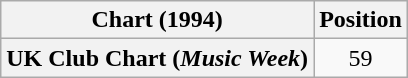<table class="wikitable plainrowheaders">
<tr>
<th>Chart (1994)</th>
<th>Position</th>
</tr>
<tr>
<th scope="row">UK Club Chart (<em>Music Week</em>)</th>
<td align="center">59</td>
</tr>
</table>
